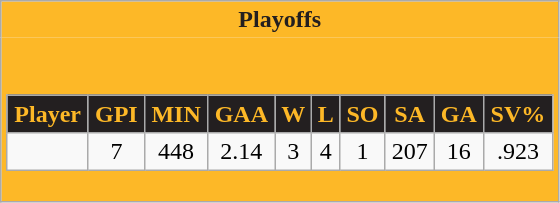<table class="wikitable" style="border: 1px solid #aaa;">
<tr>
<th style="background:#FDB827; color:#231F20; border: 0;">Playoffs</th>
</tr>
<tr>
<td style="background: #FDB827; border: 0;" colspan="4"><br><table class="wikitable sortable" style="width: 100%; text-align: center;">
<tr>
<th style="background:#231F20; color:#FDB827;">Player</th>
<th style="background:#231F20; color:#FDB827;">GPI</th>
<th style="background:#231F20; color:#FDB827;">MIN</th>
<th style="background:#231F20; color:#FDB827;">GAA</th>
<th style="background:#231F20; color:#FDB827;">W</th>
<th style="background:#231F20; color:#FDB827;">L</th>
<th style="background:#231F20; color:#FDB827;">SO</th>
<th style="background:#231F20; color:#FDB827;">SA</th>
<th style="background:#231F20; color:#FDB827;">GA</th>
<th style="background:#231F20; color:#FDB827;">SV%</th>
</tr>
<tr align=center>
<td></td>
<td>7</td>
<td>448</td>
<td>2.14</td>
<td>3</td>
<td>4</td>
<td>1</td>
<td>207</td>
<td>16</td>
<td>.923</td>
</tr>
</table>
</td>
</tr>
</table>
